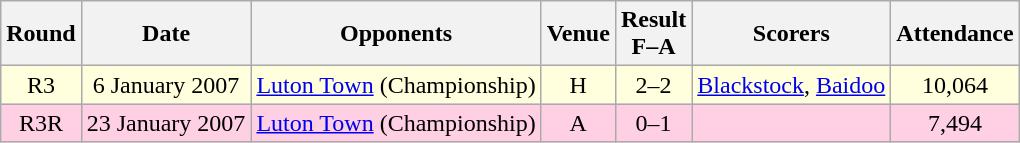<table class="wikitable sortable" style="text-align:center">
<tr>
<th scope="col">Round</th>
<th scope="col">Date</th>
<th scope="col">Opponents</th>
<th scope="col">Venue</th>
<th scope="col">Result<br>F–A</th>
<th scope="col" class="unsortable">Scorers</th>
<th scope="col">Attendance</th>
</tr>
<tr style="background-color: #ffffdd;">
<td>R3</td>
<td>6 January 2007</td>
<td><a href='#'>Luton Town</a> (Championship)</td>
<td>H</td>
<td>2–2</td>
<td><a href='#'>Blackstock</a>, <a href='#'>Baidoo</a></td>
<td>10,064</td>
</tr>
<tr style="background-color: #ffd0e3;">
<td>R3R</td>
<td>23 January 2007</td>
<td><a href='#'>Luton Town</a> (Championship)</td>
<td>A</td>
<td>0–1</td>
<td></td>
<td>7,494</td>
</tr>
</table>
